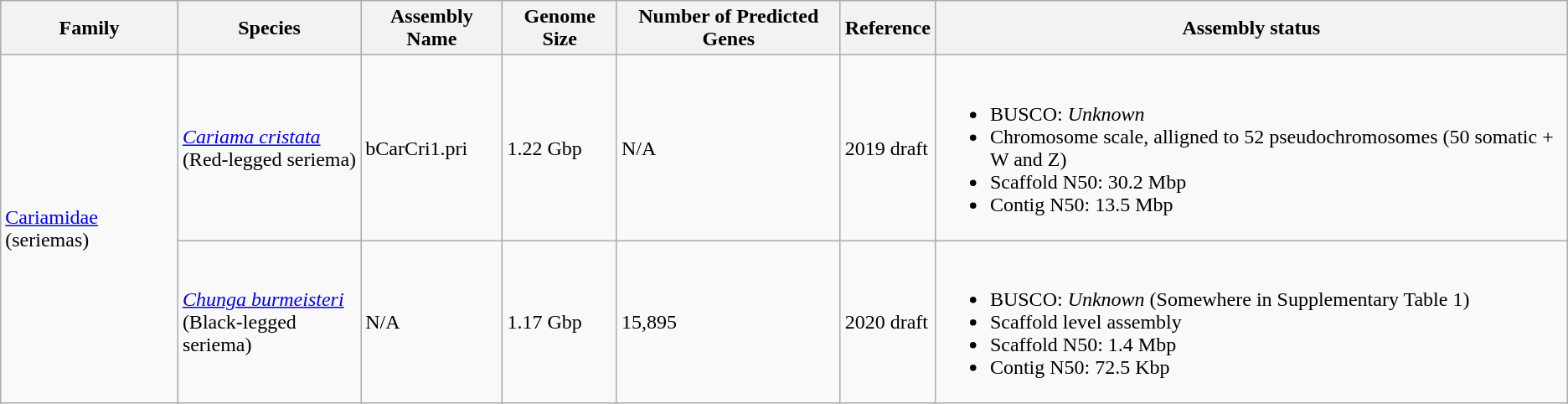<table class="wikitable sortable">
<tr>
<th>Family</th>
<th>Species</th>
<th>Assembly Name</th>
<th>Genome Size</th>
<th>Number of Predicted Genes</th>
<th>Reference</th>
<th>Assembly status</th>
</tr>
<tr>
<td rowspan="2"><a href='#'>Cariamidae</a> (seriemas)</td>
<td><em><a href='#'>Cariama cristata</a></em><br>(Red-legged seriema)</td>
<td>bCarCri1.pri</td>
<td>1.22 Gbp</td>
<td>N/A</td>
<td>2019 draft</td>
<td><br><ul><li>BUSCO: <em>Unknown</em></li><li>Chromosome scale, alligned to 52 pseudochromosomes (50 somatic + W and Z)</li><li>Scaffold N50: 30.2 Mbp</li><li>Contig N50: 13.5 Mbp</li></ul></td>
</tr>
<tr>
<td><a href='#'><em>Chunga burmeisteri</em></a><br>(Black-legged seriema)</td>
<td>N/A</td>
<td>1.17 Gbp</td>
<td>15,895</td>
<td>2020 draft</td>
<td><br><ul><li>BUSCO: <em>Unknown</em> (Somewhere in Supplementary Table 1)</li><li>Scaffold level assembly</li><li>Scaffold N50: 1.4 Mbp</li><li>Contig N50: 72.5 Kbp</li></ul></td>
</tr>
</table>
